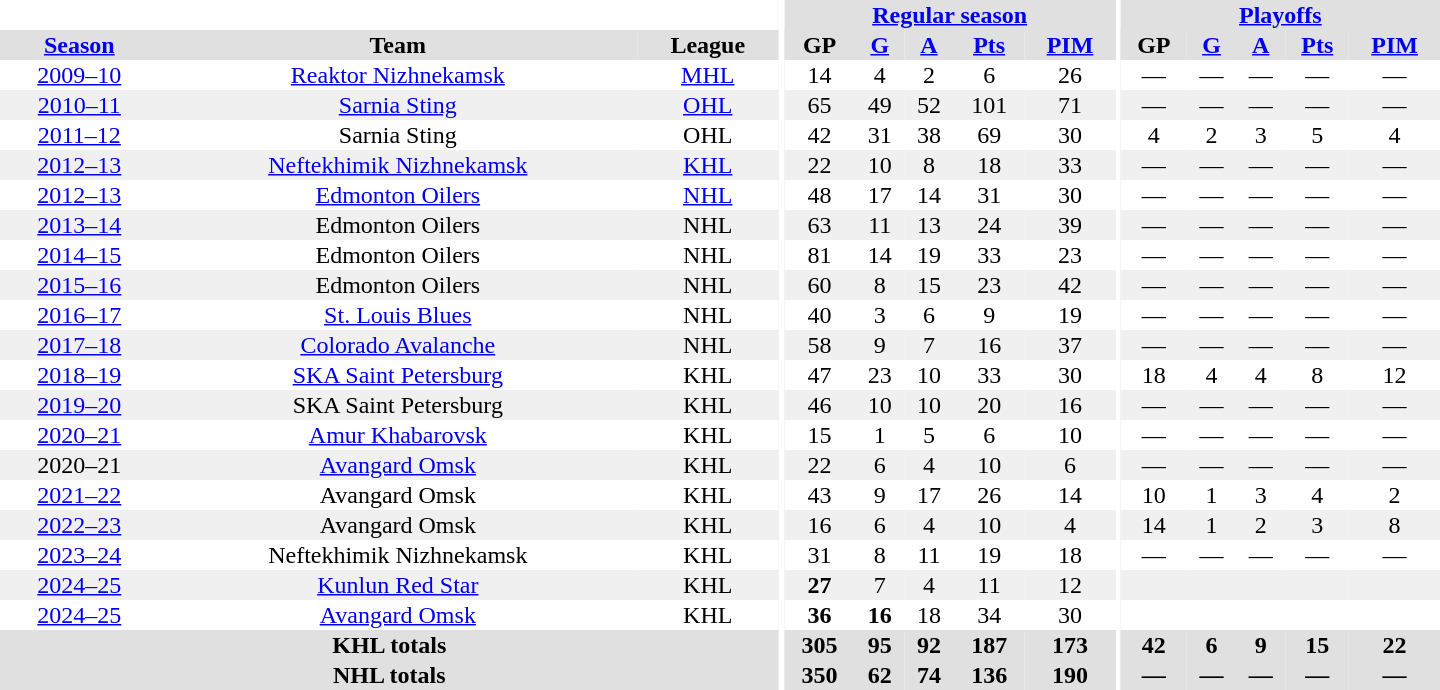<table border="0" cellpadding="1" cellspacing="0" style="text-align:center; width:60em">
<tr bgcolor="#e0e0e0">
<th colspan="3" bgcolor="#ffffff"></th>
<th rowspan="102" bgcolor="#ffffff"></th>
<th colspan="5"><a href='#'>Regular season</a></th>
<th rowspan="102" bgcolor="#ffffff"></th>
<th colspan="5"><a href='#'>Playoffs</a></th>
</tr>
<tr bgcolor="#e0e0e0">
<th><a href='#'>Season</a></th>
<th>Team</th>
<th>League</th>
<th>GP</th>
<th><a href='#'>G</a></th>
<th><a href='#'>A</a></th>
<th><a href='#'>Pts</a></th>
<th><a href='#'>PIM</a></th>
<th>GP</th>
<th><a href='#'>G</a></th>
<th><a href='#'>A</a></th>
<th><a href='#'>Pts</a></th>
<th><a href='#'>PIM</a></th>
</tr>
<tr>
<td><a href='#'>2009–10</a></td>
<td><a href='#'>Reaktor Nizhnekamsk</a></td>
<td><a href='#'>MHL</a></td>
<td>14</td>
<td>4</td>
<td>2</td>
<td>6</td>
<td>26</td>
<td>—</td>
<td>—</td>
<td>—</td>
<td>—</td>
<td>—</td>
</tr>
<tr bgcolor="#f0f0f0">
<td><a href='#'>2010–11</a></td>
<td><a href='#'>Sarnia Sting</a></td>
<td><a href='#'>OHL</a></td>
<td>65</td>
<td>49</td>
<td>52</td>
<td>101</td>
<td>71</td>
<td>—</td>
<td>—</td>
<td>—</td>
<td>—</td>
<td>—</td>
</tr>
<tr>
<td><a href='#'>2011–12</a></td>
<td>Sarnia Sting</td>
<td>OHL</td>
<td>42</td>
<td>31</td>
<td>38</td>
<td>69</td>
<td>30</td>
<td>4</td>
<td>2</td>
<td>3</td>
<td>5</td>
<td>4</td>
</tr>
<tr bgcolor="#f0f0f0">
<td><a href='#'>2012–13</a></td>
<td><a href='#'>Neftekhimik Nizhnekamsk</a></td>
<td><a href='#'>KHL</a></td>
<td>22</td>
<td>10</td>
<td>8</td>
<td>18</td>
<td>33</td>
<td>—</td>
<td>—</td>
<td>—</td>
<td>—</td>
<td>—</td>
</tr>
<tr>
<td><a href='#'>2012–13</a></td>
<td><a href='#'>Edmonton Oilers</a></td>
<td><a href='#'>NHL</a></td>
<td>48</td>
<td>17</td>
<td>14</td>
<td>31</td>
<td>30</td>
<td>—</td>
<td>—</td>
<td>—</td>
<td>—</td>
<td>—</td>
</tr>
<tr bgcolor="#f0f0f0">
<td><a href='#'>2013–14</a></td>
<td>Edmonton Oilers</td>
<td>NHL</td>
<td>63</td>
<td>11</td>
<td>13</td>
<td>24</td>
<td>39</td>
<td>—</td>
<td>—</td>
<td>—</td>
<td>—</td>
<td>—</td>
</tr>
<tr>
<td><a href='#'>2014–15</a></td>
<td>Edmonton Oilers</td>
<td>NHL</td>
<td>81</td>
<td>14</td>
<td>19</td>
<td>33</td>
<td>23</td>
<td>—</td>
<td>—</td>
<td>—</td>
<td>—</td>
<td>—</td>
</tr>
<tr bgcolor="#f0f0f0">
<td><a href='#'>2015–16</a></td>
<td>Edmonton Oilers</td>
<td>NHL</td>
<td>60</td>
<td>8</td>
<td>15</td>
<td>23</td>
<td>42</td>
<td>—</td>
<td>—</td>
<td>—</td>
<td>—</td>
<td>—</td>
</tr>
<tr>
<td><a href='#'>2016–17</a></td>
<td><a href='#'>St. Louis Blues</a></td>
<td>NHL</td>
<td>40</td>
<td>3</td>
<td>6</td>
<td>9</td>
<td>19</td>
<td>—</td>
<td>—</td>
<td>—</td>
<td>—</td>
<td>—</td>
</tr>
<tr bgcolor="#f0f0f0">
<td><a href='#'>2017–18</a></td>
<td><a href='#'>Colorado Avalanche</a></td>
<td>NHL</td>
<td>58</td>
<td>9</td>
<td>7</td>
<td>16</td>
<td>37</td>
<td>—</td>
<td>—</td>
<td>—</td>
<td>—</td>
<td>—</td>
</tr>
<tr>
<td><a href='#'>2018–19</a></td>
<td><a href='#'>SKA Saint Petersburg</a></td>
<td>KHL</td>
<td>47</td>
<td>23</td>
<td>10</td>
<td>33</td>
<td>30</td>
<td>18</td>
<td>4</td>
<td>4</td>
<td>8</td>
<td>12</td>
</tr>
<tr bgcolor="#f0f0f0">
<td><a href='#'>2019–20</a></td>
<td>SKA Saint Petersburg</td>
<td>KHL</td>
<td>46</td>
<td>10</td>
<td>10</td>
<td>20</td>
<td>16</td>
<td>—</td>
<td>—</td>
<td>—</td>
<td>—</td>
<td>—</td>
</tr>
<tr>
<td><a href='#'>2020–21</a></td>
<td><a href='#'>Amur Khabarovsk</a></td>
<td>KHL</td>
<td>15</td>
<td>1</td>
<td>5</td>
<td>6</td>
<td>10</td>
<td>—</td>
<td>—</td>
<td>—</td>
<td>—</td>
<td>—</td>
</tr>
<tr bgcolor="#f0f0f0">
<td>2020–21</td>
<td><a href='#'>Avangard Omsk</a></td>
<td>KHL</td>
<td>22</td>
<td>6</td>
<td>4</td>
<td>10</td>
<td>6</td>
<td>—</td>
<td>—</td>
<td>—</td>
<td>—</td>
<td>—</td>
</tr>
<tr>
<td><a href='#'>2021–22</a></td>
<td>Avangard Omsk</td>
<td>KHL</td>
<td>43</td>
<td>9</td>
<td>17</td>
<td>26</td>
<td>14</td>
<td>10</td>
<td>1</td>
<td>3</td>
<td>4</td>
<td>2</td>
</tr>
<tr bgcolor="#f0f0f0">
<td><a href='#'>2022–23</a></td>
<td>Avangard Omsk</td>
<td>KHL</td>
<td>16</td>
<td>6</td>
<td>4</td>
<td>10</td>
<td>4</td>
<td>14</td>
<td>1</td>
<td>2</td>
<td>3</td>
<td>8</td>
</tr>
<tr>
<td><a href='#'>2023–24</a></td>
<td>Neftekhimik Nizhnekamsk</td>
<td>KHL</td>
<td>31</td>
<td>8</td>
<td>11</td>
<td>19</td>
<td>18</td>
<td>—</td>
<td>—</td>
<td>—</td>
<td>—</td>
<td>—</td>
</tr>
<tr bgcolor="#f0f0f0">
<td><a href='#'>2024–25</a></td>
<td><a href='#'>Kunlun Red Star</a></td>
<td>KHL</td>
<th>27</th>
<td>7</td>
<td>4</td>
<td>11</td>
<td>12</td>
<td></td>
<th></th>
<td></td>
<td></td>
<td></td>
</tr>
<tr>
<td><a href='#'>2024–25</a></td>
<td><a href='#'>Avangard Omsk</a></td>
<td>KHL</td>
<th>36</th>
<th>16</th>
<td>18</td>
<td>34</td>
<td>30</td>
<td></td>
<th></th>
<td></td>
<th></th>
<td></td>
</tr>
<tr bgcolor="#e0e0e0">
<th colspan="3">KHL totals</th>
<th>305</th>
<th>95</th>
<th>92</th>
<th>187</th>
<th>173</th>
<th>42</th>
<th>6</th>
<th>9</th>
<th>15</th>
<th>22</th>
</tr>
<tr bgcolor="#e0e0e0">
<th colspan="3">NHL totals</th>
<th>350</th>
<th>62</th>
<th>74</th>
<th>136</th>
<th>190</th>
<th>—</th>
<th>—</th>
<th>—</th>
<th>—</th>
<th>—</th>
</tr>
</table>
